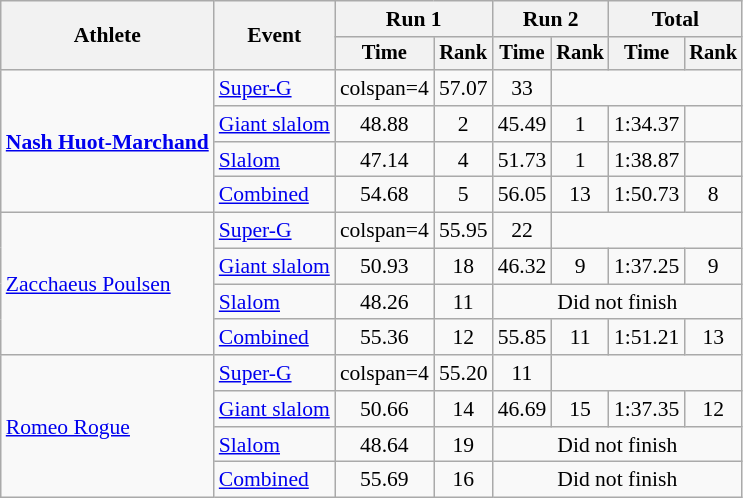<table class="wikitable" style="font-size:90%">
<tr>
<th rowspan=2>Athlete</th>
<th rowspan=2>Event</th>
<th colspan=2>Run 1</th>
<th colspan=2>Run 2</th>
<th colspan=2>Total</th>
</tr>
<tr style="font-size:95%">
<th>Time</th>
<th>Rank</th>
<th>Time</th>
<th>Rank</th>
<th>Time</th>
<th>Rank</th>
</tr>
<tr align=center>
<td align="left" rowspan="4"><strong><a href='#'>Nash Huot-Marchand</a></strong></td>
<td align="left"><a href='#'>Super-G</a></td>
<td>colspan=4</td>
<td>57.07</td>
<td>33</td>
</tr>
<tr align=center>
<td align="left"><a href='#'>Giant slalom</a></td>
<td>48.88</td>
<td>2</td>
<td>45.49</td>
<td>1</td>
<td>1:34.37</td>
<td></td>
</tr>
<tr align=center>
<td align="left"><a href='#'>Slalom</a></td>
<td>47.14</td>
<td>4</td>
<td>51.73</td>
<td>1</td>
<td>1:38.87</td>
<td></td>
</tr>
<tr align=center>
<td align="left"><a href='#'>Combined</a></td>
<td>54.68</td>
<td>5</td>
<td>56.05</td>
<td>13</td>
<td>1:50.73</td>
<td>8</td>
</tr>
<tr align=center>
<td align="left" rowspan="4"><a href='#'>Zacchaeus Poulsen</a></td>
<td align="left"><a href='#'>Super-G</a></td>
<td>colspan=4</td>
<td>55.95</td>
<td>22</td>
</tr>
<tr align=center>
<td align="left"><a href='#'>Giant slalom</a></td>
<td>50.93</td>
<td>18</td>
<td>46.32</td>
<td>9</td>
<td>1:37.25</td>
<td>9</td>
</tr>
<tr align=center>
<td align="left"><a href='#'>Slalom</a></td>
<td>48.26</td>
<td>11</td>
<td colspan=6>Did not finish</td>
</tr>
<tr align=center>
<td align="left"><a href='#'>Combined</a></td>
<td>55.36</td>
<td>12</td>
<td>55.85</td>
<td>11</td>
<td>1:51.21</td>
<td>13</td>
</tr>
<tr align=center>
<td align="left" rowspan="4"><a href='#'>Romeo Rogue</a></td>
<td align="left"><a href='#'>Super-G</a></td>
<td>colspan=4</td>
<td>55.20</td>
<td>11</td>
</tr>
<tr align=center>
<td align="left"><a href='#'>Giant slalom</a></td>
<td>50.66</td>
<td>14</td>
<td>46.69</td>
<td>15</td>
<td>1:37.35</td>
<td>12</td>
</tr>
<tr align=center>
<td align="left"><a href='#'>Slalom</a></td>
<td>48.64</td>
<td>19</td>
<td colspan=4>Did not finish</td>
</tr>
<tr align=center>
<td align="left"><a href='#'>Combined</a></td>
<td>55.69</td>
<td>16</td>
<td colspan=4>Did not finish</td>
</tr>
</table>
